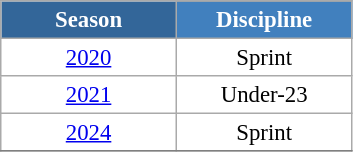<table class="wikitable" style="font-size:95%; text-align:center; border:grey solid 1px; border-collapse:collapse; background:#ffffff;">
<tr style="background-color:#369; color:white;">
<td rowspan="2" colspan="1" style="width:110px"><strong>Season</strong></td>
</tr>
<tr style="background-color:#4180be; color:white;">
<td style="width:110px"><strong>Discipline</strong></td>
</tr>
<tr>
<td align=center><a href='#'>2020</a></td>
<td align=center>Sprint</td>
</tr>
<tr>
<td align=center><a href='#'>2021</a></td>
<td align=center>Under-23</td>
</tr>
<tr>
<td align=center><a href='#'>2024</a></td>
<td align=center>Sprint</td>
</tr>
<tr>
</tr>
</table>
